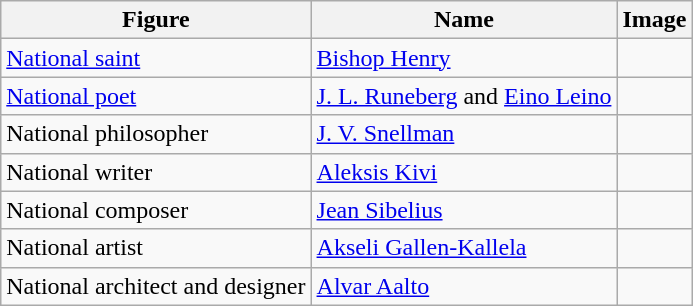<table class="wikitable">
<tr>
<th>Figure</th>
<th>Name</th>
<th>Image</th>
</tr>
<tr>
<td><a href='#'>National saint</a></td>
<td><a href='#'>Bishop Henry</a></td>
<td></td>
</tr>
<tr>
<td><a href='#'>National poet</a></td>
<td><a href='#'>J. L. Runeberg</a> and <a href='#'>Eino Leino</a></td>
<td><br></td>
</tr>
<tr>
<td>National philosopher</td>
<td><a href='#'>J. V. Snellman</a></td>
<td></td>
</tr>
<tr>
<td>National writer</td>
<td><a href='#'>Aleksis Kivi</a></td>
<td></td>
</tr>
<tr>
<td>National composer</td>
<td><a href='#'>Jean Sibelius</a></td>
<td></td>
</tr>
<tr>
<td>National artist</td>
<td><a href='#'>Akseli Gallen-Kallela</a></td>
<td></td>
</tr>
<tr>
<td>National architect and designer</td>
<td><a href='#'>Alvar Aalto</a></td>
<td></td>
</tr>
</table>
